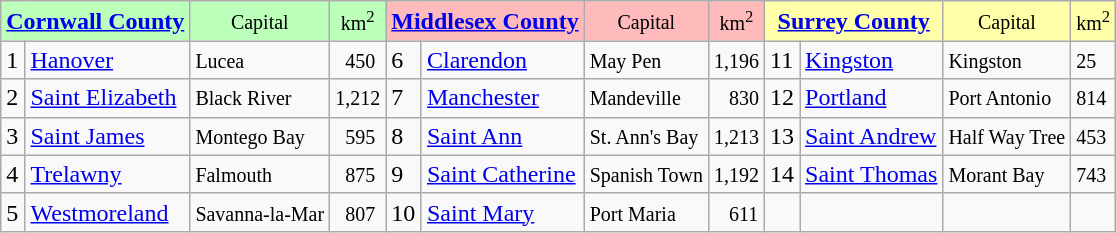<table class="wikitable">
<tr>
<td colspan="2" style="background:#bfb; text-align:center;"><strong><a href='#'>Cornwall County</a></strong></td>
<td style="background:#bfb; text-align:center;"><small>Capital</small></td>
<td style="background:#bfb; text-align:center;"><small>km<sup>2</sup></small></td>
<td colspan="2" style="background:#fbb; text-align:center;"><strong><a href='#'>Middlesex County</a></strong></td>
<td style="background:#fbb; text-align:center;"><small>Capital</small></td>
<td style="background:#fbb; text-align:center;"><small>km<sup>2</sup></small></td>
<td colspan="2" style="background:#ffa; text-align:center;"><strong><a href='#'>Surrey County</a></strong></td>
<td style="background:#ffa; text-align:center;"><small>Capital</small></td>
<td style="background:#ffa; text-align:center;"><small>km<sup>2</sup></small></td>
</tr>
<tr>
<td>1</td>
<td><a href='#'>Hanover</a></td>
<td><small>Lucea</small></td>
<td><small>  450</small></td>
<td>6</td>
<td><a href='#'>Clarendon</a></td>
<td><small>May Pen</small></td>
<td><small>1,196</small></td>
<td>11</td>
<td><a href='#'>Kingston</a></td>
<td><small>Kingston</small></td>
<td><small>25</small></td>
</tr>
<tr>
<td>2</td>
<td><a href='#'>Saint Elizabeth</a></td>
<td><small>Black River</small></td>
<td><small>1,212</small></td>
<td>7</td>
<td><a href='#'>Manchester</a></td>
<td><small>Mandeville</small></td>
<td><small>   830</small></td>
<td>12</td>
<td><a href='#'>Portland</a></td>
<td><small>Port Antonio</small></td>
<td><small>814</small></td>
</tr>
<tr>
<td>3</td>
<td><a href='#'>Saint James</a></td>
<td><small>Montego Bay</small></td>
<td><small>  595</small></td>
<td>8</td>
<td><a href='#'>Saint Ann</a></td>
<td><small>St. Ann's Bay</small></td>
<td><small>1,213</small></td>
<td>13</td>
<td><a href='#'>Saint Andrew</a></td>
<td><small>Half Way Tree</small></td>
<td><small>453</small></td>
</tr>
<tr>
<td>4</td>
<td><a href='#'>Trelawny</a></td>
<td><small>Falmouth</small></td>
<td><small>  875</small></td>
<td>9</td>
<td><a href='#'>Saint Catherine</a></td>
<td><small>Spanish Town</small></td>
<td><small>1,192</small></td>
<td>14</td>
<td><a href='#'>Saint Thomas</a></td>
<td><small>Morant Bay</small></td>
<td><small>743</small></td>
</tr>
<tr>
<td>5</td>
<td><a href='#'>Westmoreland</a></td>
<td><small>Savanna-la-Mar</small></td>
<td><small>  807</small></td>
<td>10</td>
<td><a href='#'>Saint Mary</a></td>
<td><small>Port Maria</small></td>
<td><small>   611</small></td>
<td></td>
<td></td>
<td></td>
<td></td>
</tr>
</table>
